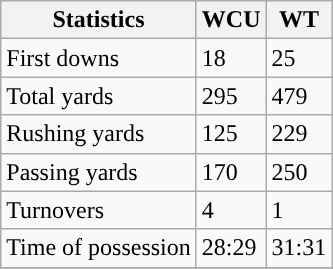<table class="wikitable">
<tr>
<th>Statistics</th>
<th>WCU</th>
<th>WT</th>
</tr>
<tr>
<td>First downs</td>
<td>18</td>
<td>25</td>
</tr>
<tr>
<td>Total yards</td>
<td>295</td>
<td>479</td>
</tr>
<tr>
<td>Rushing yards</td>
<td>125</td>
<td>229</td>
</tr>
<tr>
<td>Passing yards</td>
<td>170</td>
<td>250</td>
</tr>
<tr>
<td>Turnovers</td>
<td>4</td>
<td>1</td>
</tr>
<tr>
<td>Time of possession</td>
<td>28:29</td>
<td>31:31</td>
</tr>
<tr>
</tr>
</table>
